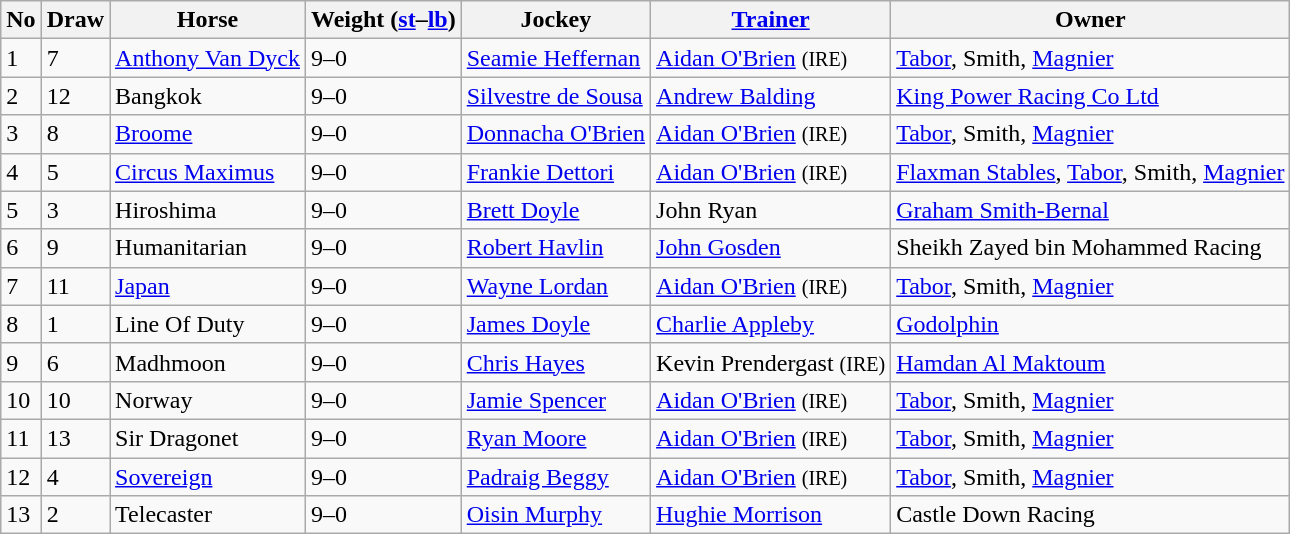<table class="wikitable sortable">
<tr>
<th><strong>No</strong></th>
<th><strong>Draw</strong></th>
<th><strong>Horse</strong></th>
<th><strong>Weight (<a href='#'>st</a>–<a href='#'>lb</a>)</strong></th>
<th><strong>Jockey</strong></th>
<th><strong><a href='#'>Trainer</a></strong></th>
<th><strong>Owner</strong></th>
</tr>
<tr>
<td>1</td>
<td>7</td>
<td><a href='#'>Anthony Van Dyck</a></td>
<td>9–0</td>
<td><a href='#'>Seamie Heffernan</a></td>
<td><a href='#'>Aidan O'Brien</a> <small>(IRE)</small></td>
<td><a href='#'>Tabor</a>, Smith, <a href='#'>Magnier</a></td>
</tr>
<tr>
<td>2</td>
<td>12</td>
<td>Bangkok</td>
<td>9–0</td>
<td><a href='#'>Silvestre de Sousa</a></td>
<td><a href='#'>Andrew Balding</a></td>
<td><a href='#'>King Power Racing Co Ltd</a></td>
</tr>
<tr>
<td>3</td>
<td>8</td>
<td><a href='#'>Broome</a></td>
<td>9–0</td>
<td><a href='#'>Donnacha O'Brien</a></td>
<td><a href='#'>Aidan O'Brien</a> <small>(IRE)</small></td>
<td><a href='#'>Tabor</a>, Smith, <a href='#'>Magnier</a></td>
</tr>
<tr>
<td>4</td>
<td>5</td>
<td><a href='#'>Circus Maximus</a></td>
<td>9–0</td>
<td><a href='#'>Frankie Dettori</a></td>
<td><a href='#'>Aidan O'Brien</a> <small>(IRE)</small></td>
<td><a href='#'>Flaxman Stables</a>, <a href='#'>Tabor</a>, Smith, <a href='#'>Magnier</a></td>
</tr>
<tr>
<td>5</td>
<td>3</td>
<td>Hiroshima</td>
<td>9–0</td>
<td><a href='#'>Brett Doyle</a></td>
<td>John Ryan</td>
<td><a href='#'>Graham Smith-Bernal</a></td>
</tr>
<tr>
<td>6</td>
<td>9</td>
<td>Humanitarian</td>
<td>9–0</td>
<td><a href='#'>Robert Havlin</a></td>
<td><a href='#'>John Gosden</a></td>
<td>Sheikh Zayed bin Mohammed Racing</td>
</tr>
<tr>
<td>7</td>
<td>11</td>
<td><a href='#'>Japan</a></td>
<td>9–0</td>
<td><a href='#'>Wayne Lordan</a></td>
<td><a href='#'>Aidan O'Brien</a> <small>(IRE)</small></td>
<td><a href='#'>Tabor</a>, Smith, <a href='#'>Magnier</a></td>
</tr>
<tr>
<td>8</td>
<td>1</td>
<td>Line Of Duty</td>
<td>9–0</td>
<td><a href='#'>James Doyle</a></td>
<td><a href='#'>Charlie Appleby</a></td>
<td><a href='#'>Godolphin</a></td>
</tr>
<tr>
<td>9</td>
<td>6</td>
<td>Madhmoon</td>
<td>9–0</td>
<td><a href='#'>Chris Hayes</a></td>
<td>Kevin Prendergast <small>(IRE)</small></td>
<td><a href='#'>Hamdan Al Maktoum</a></td>
</tr>
<tr>
<td>10</td>
<td>10</td>
<td>Norway</td>
<td>9–0</td>
<td><a href='#'>Jamie Spencer</a></td>
<td><a href='#'>Aidan O'Brien</a> <small>(IRE)</small></td>
<td><a href='#'>Tabor</a>, Smith, <a href='#'>Magnier</a></td>
</tr>
<tr>
<td>11</td>
<td>13</td>
<td>Sir Dragonet</td>
<td>9–0</td>
<td><a href='#'>Ryan Moore</a></td>
<td><a href='#'>Aidan O'Brien</a> <small>(IRE)</small></td>
<td><a href='#'>Tabor</a>, Smith, <a href='#'>Magnier</a></td>
</tr>
<tr>
<td>12</td>
<td>4</td>
<td><a href='#'>Sovereign</a></td>
<td>9–0</td>
<td><a href='#'>Padraig Beggy</a></td>
<td><a href='#'>Aidan O'Brien</a> <small>(IRE)</small></td>
<td><a href='#'>Tabor</a>, Smith, <a href='#'>Magnier</a></td>
</tr>
<tr>
<td>13</td>
<td>2</td>
<td>Telecaster</td>
<td>9–0</td>
<td><a href='#'>Oisin Murphy</a></td>
<td><a href='#'>Hughie Morrison</a></td>
<td>Castle Down Racing</td>
</tr>
</table>
